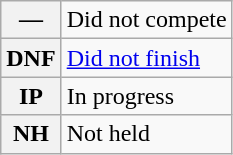<table class="wikitable">
<tr>
<th scope="row">—</th>
<td>Did not compete</td>
</tr>
<tr>
<th scope="row">DNF</th>
<td><a href='#'>Did not finish</a></td>
</tr>
<tr>
<th scope="row">IP</th>
<td>In progress</td>
</tr>
<tr>
<th scope="row">NH</th>
<td>Not held</td>
</tr>
</table>
